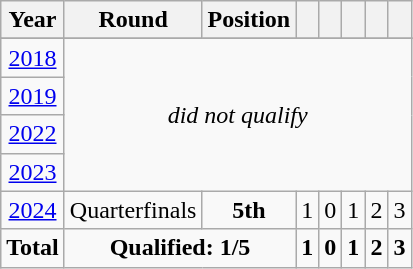<table class="wikitable" style="text-align:center">
<tr>
<th>Year</th>
<th>Round</th>
<th>Position</th>
<th></th>
<th></th>
<th></th>
<th></th>
<th></th>
</tr>
<tr>
</tr>
<tr>
<td> <a href='#'>2018</a></td>
<td colspan="8" rowspan="4"><em>did not qualify</em></td>
</tr>
<tr>
<td> <a href='#'>2019</a></td>
</tr>
<tr>
<td> <a href='#'>2022</a></td>
</tr>
<tr>
<td> <a href='#'>2023</a></td>
</tr>
<tr>
<td> <a href='#'>2024</a></td>
<td>Quarterfinals</td>
<td><strong>5th</strong></td>
<td>1</td>
<td>0</td>
<td>1</td>
<td>2</td>
<td>3</td>
</tr>
<tr>
<td><strong>Total</strong></td>
<td colspan="2"><strong>Qualified: 1/5</strong></td>
<td><strong>1</strong></td>
<td><strong>0</strong></td>
<td><strong>1</strong></td>
<td><strong>2</strong></td>
<td><strong>3</strong></td>
</tr>
</table>
